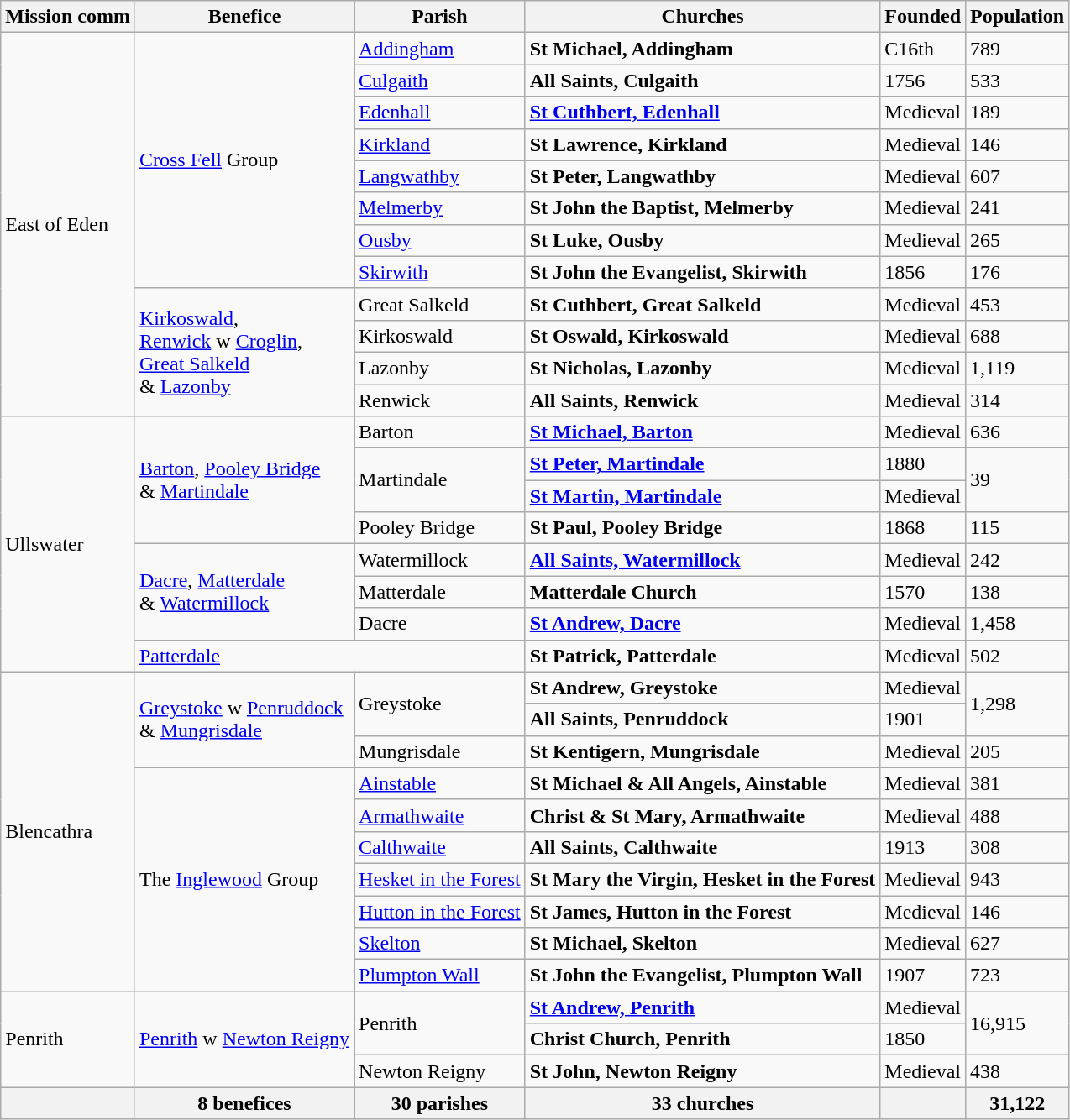<table class="wikitable">
<tr>
<th>Mission comm</th>
<th>Benefice</th>
<th>Parish</th>
<th>Churches</th>
<th>Founded</th>
<th>Population</th>
</tr>
<tr>
<td rowspan="12">East of Eden</td>
<td rowspan="8"><a href='#'>Cross Fell</a> Group</td>
<td><a href='#'>Addingham</a></td>
<td><strong>St Michael, Addingham</strong></td>
<td>C16th</td>
<td>789</td>
</tr>
<tr>
<td><a href='#'>Culgaith</a></td>
<td><strong>All Saints, Culgaith</strong></td>
<td>1756</td>
<td>533</td>
</tr>
<tr>
<td><a href='#'>Edenhall</a></td>
<td><a href='#'><strong>St Cuthbert, Edenhall</strong></a></td>
<td>Medieval</td>
<td>189</td>
</tr>
<tr>
<td><a href='#'>Kirkland</a></td>
<td><strong>St Lawrence, Kirkland</strong></td>
<td>Medieval</td>
<td>146</td>
</tr>
<tr>
<td><a href='#'>Langwathby</a></td>
<td><strong>St Peter, Langwathby</strong></td>
<td>Medieval</td>
<td>607</td>
</tr>
<tr>
<td><a href='#'>Melmerby</a></td>
<td><strong>St John the Baptist, Melmerby</strong></td>
<td>Medieval</td>
<td>241</td>
</tr>
<tr>
<td><a href='#'>Ousby</a></td>
<td><strong>St Luke, Ousby</strong></td>
<td>Medieval</td>
<td>265</td>
</tr>
<tr>
<td><a href='#'>Skirwith</a></td>
<td><strong>St John the Evangelist, Skirwith</strong></td>
<td>1856</td>
<td>176</td>
</tr>
<tr>
<td rowspan="4"><a href='#'>Kirkoswald</a>, <br><a href='#'>Renwick</a> w <a href='#'>Croglin</a>, <br><a href='#'>Great Salkeld</a> <br>& <a href='#'>Lazonby</a></td>
<td>Great Salkeld</td>
<td><strong>St Cuthbert, Great Salkeld</strong></td>
<td>Medieval</td>
<td>453</td>
</tr>
<tr>
<td>Kirkoswald</td>
<td><strong>St Oswald, Kirkoswald</strong></td>
<td>Medieval</td>
<td>688</td>
</tr>
<tr>
<td>Lazonby</td>
<td><strong>St Nicholas, Lazonby</strong></td>
<td>Medieval</td>
<td>1,119</td>
</tr>
<tr>
<td>Renwick</td>
<td><strong>All Saints, Renwick</strong></td>
<td>Medieval</td>
<td>314</td>
</tr>
<tr>
<td rowspan="8">Ullswater</td>
<td rowspan="4"><a href='#'>Barton</a>, <a href='#'>Pooley Bridge</a> <br>& <a href='#'>Martindale</a></td>
<td>Barton</td>
<td><a href='#'><strong>St Michael, Barton</strong></a></td>
<td>Medieval</td>
<td>636</td>
</tr>
<tr>
<td rowspan="2">Martindale</td>
<td><a href='#'><strong>St Peter, Martindale</strong></a></td>
<td>1880</td>
<td rowspan="2">39</td>
</tr>
<tr>
<td><a href='#'><strong>St Martin, Martindale</strong></a></td>
<td>Medieval</td>
</tr>
<tr>
<td>Pooley Bridge</td>
<td><strong>St Paul, Pooley Bridge</strong></td>
<td>1868</td>
<td>115</td>
</tr>
<tr>
<td rowspan="3"><a href='#'>Dacre</a>, <a href='#'>Matterdale</a> <br>& <a href='#'>Watermillock</a></td>
<td>Watermillock</td>
<td><a href='#'><strong>All Saints, Watermillock</strong></a></td>
<td>Medieval</td>
<td>242</td>
</tr>
<tr>
<td>Matterdale</td>
<td><strong>Matterdale Church</strong></td>
<td>1570</td>
<td>138</td>
</tr>
<tr>
<td>Dacre</td>
<td><a href='#'><strong>St Andrew, Dacre</strong></a></td>
<td>Medieval</td>
<td>1,458</td>
</tr>
<tr>
<td colspan="2"><a href='#'>Patterdale</a></td>
<td><strong>St Patrick, Patterdale</strong></td>
<td>Medieval</td>
<td>502</td>
</tr>
<tr>
<td rowspan="10">Blencathra</td>
<td rowspan="3"><a href='#'>Greystoke</a> w <a href='#'>Penruddock</a><br>& <a href='#'>Mungrisdale</a></td>
<td rowspan="2">Greystoke</td>
<td><strong>St Andrew, Greystoke</strong></td>
<td>Medieval</td>
<td rowspan="2">1,298</td>
</tr>
<tr>
<td><strong>All Saints, Penruddock</strong></td>
<td>1901</td>
</tr>
<tr>
<td>Mungrisdale</td>
<td><strong>St Kentigern, Mungrisdale</strong></td>
<td>Medieval</td>
<td>205</td>
</tr>
<tr>
<td rowspan="7">The <a href='#'>Inglewood</a> Group</td>
<td><a href='#'>Ainstable</a></td>
<td><strong>St Michael & All Angels, Ainstable</strong></td>
<td>Medieval</td>
<td>381</td>
</tr>
<tr>
<td><a href='#'>Armathwaite</a></td>
<td><strong>Christ & St Mary, Armathwaite</strong></td>
<td>Medieval</td>
<td>488</td>
</tr>
<tr>
<td><a href='#'>Calthwaite</a></td>
<td><strong>All Saints, Calthwaite</strong></td>
<td>1913</td>
<td>308</td>
</tr>
<tr>
<td><a href='#'>Hesket in the Forest</a></td>
<td><strong>St Mary the Virgin, Hesket in the Forest</strong></td>
<td>Medieval</td>
<td>943</td>
</tr>
<tr>
<td><a href='#'>Hutton in the Forest</a></td>
<td><strong>St James, Hutton in the Forest</strong></td>
<td>Medieval</td>
<td>146</td>
</tr>
<tr>
<td><a href='#'>Skelton</a></td>
<td><strong>St Michael, Skelton</strong></td>
<td>Medieval</td>
<td>627</td>
</tr>
<tr>
<td><a href='#'>Plumpton Wall</a></td>
<td><strong>St John the Evangelist, Plumpton Wall</strong></td>
<td>1907</td>
<td>723</td>
</tr>
<tr>
<td rowspan="3">Penrith</td>
<td rowspan="3"><a href='#'>Penrith</a> w <a href='#'>Newton Reigny</a></td>
<td rowspan="2">Penrith</td>
<td><a href='#'><strong>St Andrew, Penrith</strong></a></td>
<td>Medieval</td>
<td rowspan="2">16,915</td>
</tr>
<tr>
<td><strong>Christ Church, Penrith</strong></td>
<td>1850</td>
</tr>
<tr>
<td>Newton Reigny</td>
<td><strong>St John, Newton Reigny</strong></td>
<td>Medieval</td>
<td>438</td>
</tr>
<tr>
<th></th>
<th>8 benefices</th>
<th>30 parishes</th>
<th>33 churches</th>
<th></th>
<th>31,122</th>
</tr>
</table>
